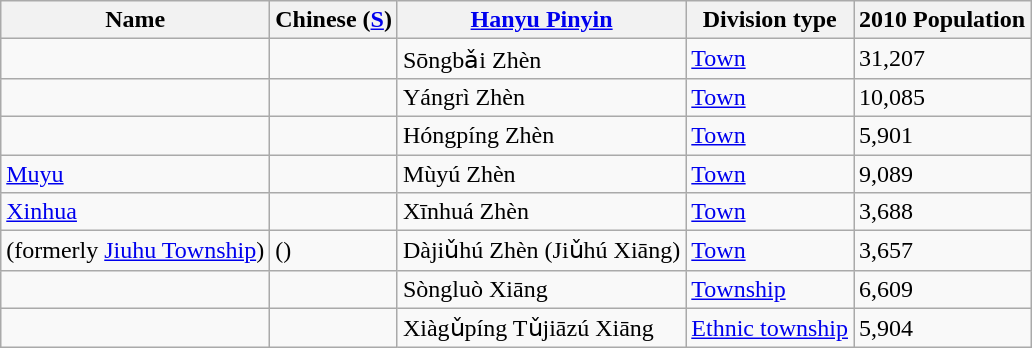<table class="wikitable">
<tr>
<th>Name</th>
<th>Chinese (<a href='#'>S</a>)</th>
<th><a href='#'>Hanyu Pinyin</a></th>
<th>Division type</th>
<th>2010 Population</th>
</tr>
<tr>
<td></td>
<td></td>
<td>Sōngbǎi Zhèn</td>
<td><a href='#'>Town</a></td>
<td>31,207</td>
</tr>
<tr>
<td></td>
<td></td>
<td>Yángrì Zhèn</td>
<td><a href='#'>Town</a></td>
<td>10,085</td>
</tr>
<tr>
<td></td>
<td></td>
<td>Hóngpíng Zhèn</td>
<td><a href='#'>Town</a></td>
<td>5,901</td>
</tr>
<tr>
<td><a href='#'>Muyu</a></td>
<td></td>
<td>Mùyú Zhèn</td>
<td><a href='#'>Town</a></td>
<td>9,089</td>
</tr>
<tr>
<td><a href='#'>Xinhua</a></td>
<td></td>
<td>Xīnhuá Zhèn</td>
<td><a href='#'>Town</a></td>
<td>3,688</td>
</tr>
<tr>
<td> (formerly <a href='#'>Jiuhu Township</a>)</td>
<td> ()</td>
<td>Dàjiǔhú Zhèn (Jiǔhú Xiāng)</td>
<td><a href='#'>Town</a></td>
<td>3,657</td>
</tr>
<tr>
<td></td>
<td></td>
<td>Sòngluò Xiāng</td>
<td><a href='#'>Township</a></td>
<td>6,609</td>
</tr>
<tr>
<td></td>
<td></td>
<td>Xiàgǔpíng Tǔjiāzú Xiāng</td>
<td><a href='#'>Ethnic township</a></td>
<td>5,904</td>
</tr>
</table>
